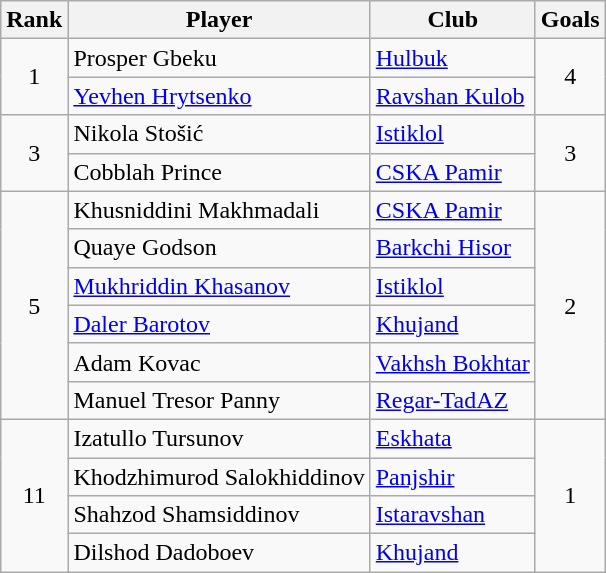<table class="wikitable" style="text-align:center">
<tr>
<th>Rank</th>
<th>Player</th>
<th>Club</th>
<th>Goals</th>
</tr>
<tr>
<td rowspan="2">1</td>
<td align="left"> Prosper Gbeku</td>
<td align="left"><a href='#'>Hulbuk</a></td>
<td rowspan="2">4</td>
</tr>
<tr>
<td align="left"> <a href='#'>Yevhen Hrytsenko</a></td>
<td align="left"><a href='#'>Ravshan Kulob</a></td>
</tr>
<tr>
<td rowspan="2">3</td>
<td align="left"> Nikola Stošić</td>
<td align="left"><a href='#'>Istiklol</a></td>
<td rowspan="2">3</td>
</tr>
<tr>
<td align="left"> Cobblah Prince</td>
<td align="left"><a href='#'>CSKA Pamir</a></td>
</tr>
<tr>
<td rowspan="6">5</td>
<td align="left"> Khusniddini Makhmadali</td>
<td align="left"><a href='#'>CSKA Pamir</a></td>
<td rowspan="6">2</td>
</tr>
<tr>
<td align="left"> Quaye Godson</td>
<td align="left"><a href='#'>Barkchi Hisor</a></td>
</tr>
<tr>
<td align="left"> <a href='#'>Mukhriddin Khasanov</a></td>
<td align="left"><a href='#'>Istiklol</a></td>
</tr>
<tr>
<td align="left"> <a href='#'>Daler Barotov</a></td>
<td align="left"><a href='#'>Khujand</a></td>
</tr>
<tr>
<td align="left"> Adam Kovac</td>
<td align="left"><a href='#'>Vakhsh Bokhtar</a></td>
</tr>
<tr>
<td align="left"> Manuel Tresor Panny</td>
<td align="left"><a href='#'>Regar-TadAZ</a></td>
</tr>
<tr>
<td rowspan="5">11</td>
<td align="left"> Izatullo Tursunov</td>
<td align="left"><a href='#'>Eskhata</a></td>
<td rowspan="4">1</td>
</tr>
<tr>
<td align="left"> Khodzhimurod Salokhiddinov</td>
<td align="left"><a href='#'>Panjshir</a></td>
</tr>
<tr>
<td align="left"> Shahzod Shamsiddinov</td>
<td align="left"><a href='#'>Istaravshan</a></td>
</tr>
<tr>
<td align="left"> Dilshod Dadoboev</td>
<td align="left"><a href='#'>Khujand</a></td>
</tr>
</table>
